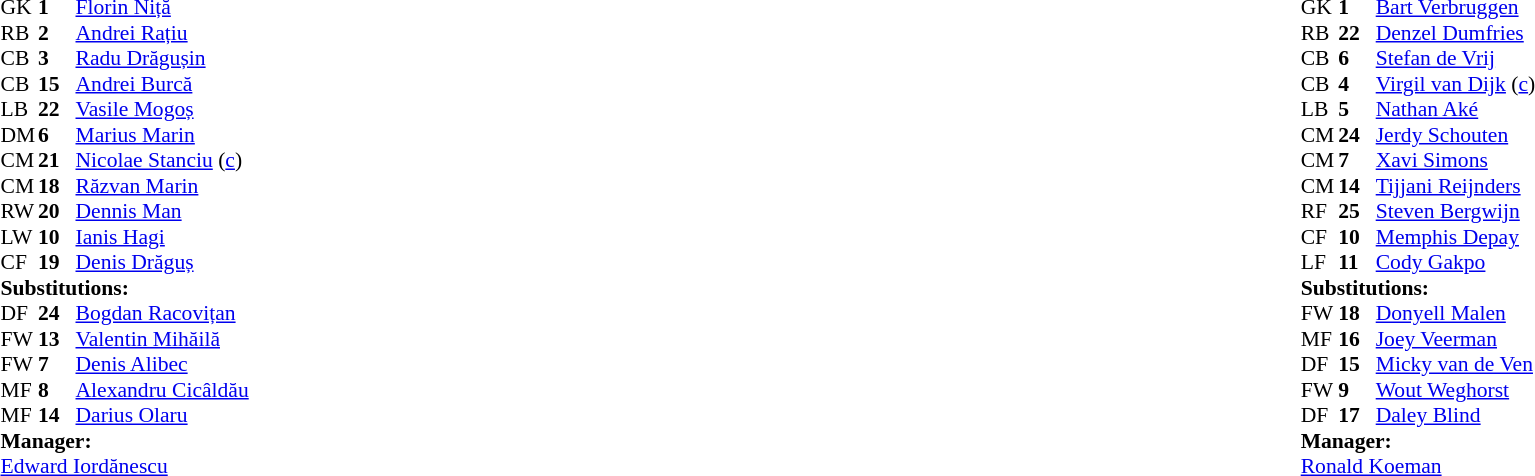<table width="100%">
<tr>
<td valign="top" width="40%"><br><table style="font-size:90%" cellspacing="0" cellpadding="0">
<tr>
<th width=25></th>
<th width=25></th>
</tr>
<tr>
<td>GK</td>
<td><strong>1</strong></td>
<td><a href='#'>Florin Niță</a></td>
</tr>
<tr>
<td>RB</td>
<td><strong>2</strong></td>
<td><a href='#'>Andrei Rațiu</a></td>
</tr>
<tr>
<td>CB</td>
<td><strong>3</strong></td>
<td><a href='#'>Radu Drăgușin</a></td>
</tr>
<tr>
<td>CB</td>
<td><strong>15</strong></td>
<td><a href='#'>Andrei Burcă</a></td>
</tr>
<tr>
<td>LB</td>
<td><strong>22</strong></td>
<td><a href='#'>Vasile Mogoș</a></td>
<td></td>
<td></td>
</tr>
<tr>
<td>DM</td>
<td><strong>6</strong></td>
<td><a href='#'>Marius Marin</a></td>
<td></td>
<td></td>
</tr>
<tr>
<td>CM</td>
<td><strong>21</strong></td>
<td><a href='#'>Nicolae Stanciu</a> (<a href='#'>c</a>)</td>
<td></td>
<td></td>
</tr>
<tr>
<td>CM</td>
<td><strong>18</strong></td>
<td><a href='#'>Răzvan Marin</a></td>
</tr>
<tr>
<td>RW</td>
<td><strong>20</strong></td>
<td><a href='#'>Dennis Man</a></td>
</tr>
<tr>
<td>LW</td>
<td><strong>10</strong></td>
<td><a href='#'>Ianis Hagi</a></td>
<td></td>
<td></td>
</tr>
<tr>
<td>CF</td>
<td><strong>19</strong></td>
<td><a href='#'>Denis Drăguș</a></td>
<td></td>
<td></td>
</tr>
<tr>
<td colspan=3><strong>Substitutions:</strong></td>
</tr>
<tr>
<td>DF</td>
<td><strong>24</strong></td>
<td><a href='#'>Bogdan Racovițan</a></td>
<td></td>
<td></td>
</tr>
<tr>
<td>FW</td>
<td><strong>13</strong></td>
<td><a href='#'>Valentin Mihăilă</a></td>
<td></td>
<td></td>
</tr>
<tr>
<td>FW</td>
<td><strong>7</strong></td>
<td><a href='#'>Denis Alibec</a></td>
<td></td>
<td></td>
</tr>
<tr>
<td>MF</td>
<td><strong>8</strong></td>
<td><a href='#'>Alexandru Cicâldău</a></td>
<td></td>
<td></td>
</tr>
<tr>
<td>MF</td>
<td><strong>14</strong></td>
<td><a href='#'>Darius Olaru</a></td>
<td></td>
<td></td>
</tr>
<tr>
<td colspan="3"><strong>Manager:</strong></td>
</tr>
<tr>
<td colspan="3"><a href='#'>Edward Iordănescu</a></td>
</tr>
</table>
</td>
<td valign="top"></td>
<td valign="top" width="50%"><br><table style="font-size:90%; margin:auto" cellspacing="0" cellpadding="0">
<tr>
<th width="25"></th>
<th width="25"></th>
</tr>
<tr>
<td>GK</td>
<td><strong>1</strong></td>
<td><a href='#'>Bart Verbruggen</a></td>
</tr>
<tr>
<td>RB</td>
<td><strong>22</strong></td>
<td><a href='#'>Denzel Dumfries</a></td>
<td></td>
</tr>
<tr>
<td>CB</td>
<td><strong>6</strong></td>
<td><a href='#'>Stefan de Vrij</a></td>
</tr>
<tr>
<td>CB</td>
<td><strong>4</strong></td>
<td><a href='#'>Virgil van Dijk</a> (<a href='#'>c</a>)</td>
</tr>
<tr>
<td>LB</td>
<td><strong>5</strong></td>
<td><a href='#'>Nathan Aké</a></td>
<td></td>
<td></td>
</tr>
<tr>
<td>CM</td>
<td><strong>24</strong></td>
<td><a href='#'>Jerdy Schouten</a></td>
<td></td>
<td></td>
</tr>
<tr>
<td>CM</td>
<td><strong>7</strong></td>
<td><a href='#'>Xavi Simons</a></td>
</tr>
<tr>
<td>CM</td>
<td><strong>14</strong></td>
<td><a href='#'>Tijjani Reijnders</a></td>
</tr>
<tr>
<td>RF</td>
<td><strong>25</strong></td>
<td><a href='#'>Steven Bergwijn</a></td>
<td></td>
<td></td>
</tr>
<tr>
<td>CF</td>
<td><strong>10</strong></td>
<td><a href='#'>Memphis Depay</a></td>
<td></td>
<td></td>
</tr>
<tr>
<td>LF</td>
<td><strong>11</strong></td>
<td><a href='#'>Cody Gakpo</a></td>
<td></td>
<td></td>
</tr>
<tr>
<td colspan=3><strong>Substitutions:</strong></td>
</tr>
<tr>
<td>FW</td>
<td><strong>18</strong></td>
<td><a href='#'>Donyell Malen</a></td>
<td></td>
<td></td>
</tr>
<tr>
<td>MF</td>
<td><strong>16</strong></td>
<td><a href='#'>Joey Veerman</a></td>
<td></td>
<td></td>
</tr>
<tr>
<td>DF</td>
<td><strong>15</strong></td>
<td><a href='#'>Micky van de Ven</a></td>
<td></td>
<td></td>
</tr>
<tr>
<td>FW</td>
<td><strong>9</strong></td>
<td><a href='#'>Wout Weghorst</a></td>
<td></td>
<td></td>
</tr>
<tr>
<td>DF</td>
<td><strong>17</strong></td>
<td><a href='#'>Daley Blind</a></td>
<td></td>
<td></td>
</tr>
<tr>
<td colspan="3"><strong>Manager:</strong></td>
</tr>
<tr>
<td colspan="3"><a href='#'>Ronald Koeman</a></td>
</tr>
</table>
</td>
</tr>
</table>
